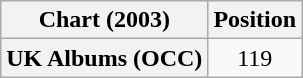<table class="wikitable plainrowheaders">
<tr>
<th>Chart (2003)</th>
<th>Position</th>
</tr>
<tr>
<th scope="row">UK Albums (OCC)</th>
<td align=center>119</td>
</tr>
</table>
